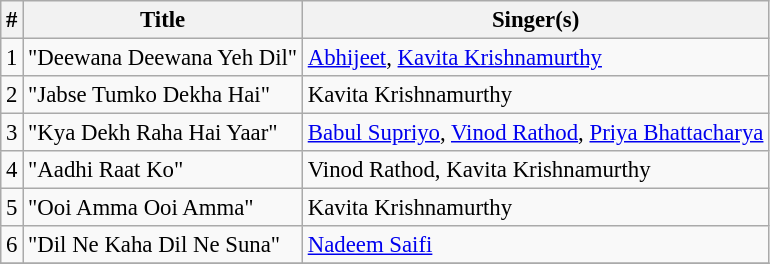<table class="wikitable" style="font-size:95%;">
<tr>
<th>#</th>
<th>Title</th>
<th>Singer(s)</th>
</tr>
<tr>
<td>1</td>
<td>"Deewana Deewana Yeh Dil"</td>
<td><a href='#'>Abhijeet</a>, <a href='#'>Kavita Krishnamurthy</a></td>
</tr>
<tr>
<td>2</td>
<td>"Jabse Tumko Dekha Hai"</td>
<td>Kavita Krishnamurthy</td>
</tr>
<tr>
<td>3</td>
<td>"Kya Dekh Raha Hai Yaar"</td>
<td><a href='#'>Babul Supriyo</a>, <a href='#'>Vinod Rathod</a>, <a href='#'>Priya Bhattacharya</a></td>
</tr>
<tr>
<td>4</td>
<td>"Aadhi Raat Ko"</td>
<td>Vinod Rathod, Kavita Krishnamurthy</td>
</tr>
<tr>
<td>5</td>
<td>"Ooi Amma Ooi Amma"</td>
<td>Kavita Krishnamurthy</td>
</tr>
<tr>
<td>6</td>
<td>"Dil Ne Kaha Dil Ne Suna"</td>
<td><a href='#'>Nadeem Saifi</a></td>
</tr>
<tr>
</tr>
</table>
